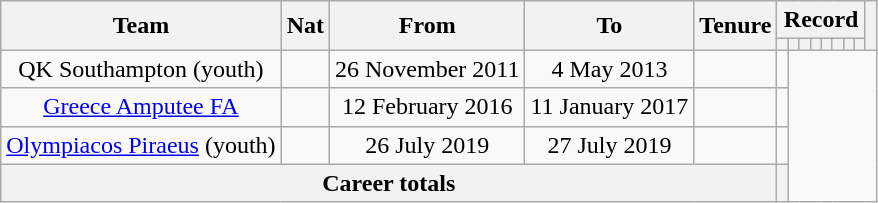<table class="wikitable" style="text-align: center">
<tr>
<th rowspan="2">Team</th>
<th rowspan="2">Nat</th>
<th rowspan="2">From</th>
<th rowspan="2">To</th>
<th rowspan="2">Tenure</th>
<th colspan="8">Record</th>
<th rowspan="2"></th>
</tr>
<tr>
<th></th>
<th></th>
<th></th>
<th></th>
<th></th>
<th></th>
<th></th>
<th></th>
</tr>
<tr>
<td>QK Southampton (youth)</td>
<td></td>
<td>26 November 2011</td>
<td>4 May 2013</td>
<td><br></td>
<td></td>
</tr>
<tr>
<td><a href='#'>Greece Amputee FA</a></td>
<td></td>
<td>12 February 2016</td>
<td>11 January 2017</td>
<td><br></td>
<td></td>
</tr>
<tr>
<td><a href='#'>Olympiacos Piraeus</a> (youth)</td>
<td></td>
<td>26 July 2019</td>
<td>27 July 2019</td>
<td><br></td>
<td></td>
</tr>
<tr>
<th colspan=5>Career totals<br></th>
<th></th>
</tr>
</table>
